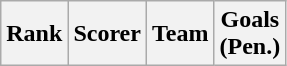<table class="wikitable">
<tr>
<th>Rank</th>
<th>Scorer</th>
<th>Team</th>
<th>Goals<br>(Pen.)<br></th>
</tr>
</table>
